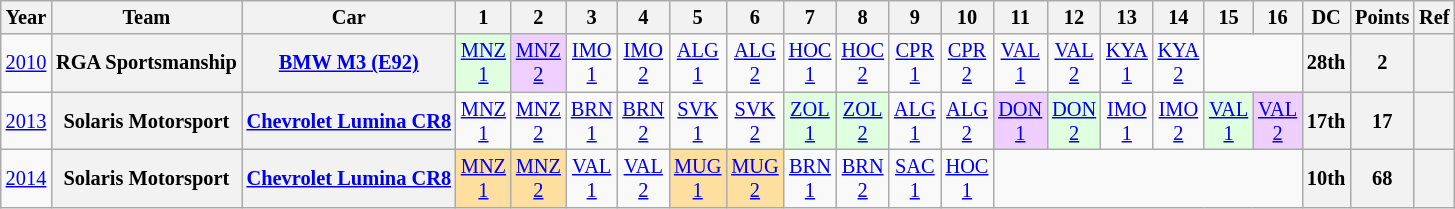<table class="wikitable" style="text-align:center; font-size:85%">
<tr>
<th>Year</th>
<th>Team</th>
<th>Car</th>
<th>1</th>
<th>2</th>
<th>3</th>
<th>4</th>
<th>5</th>
<th>6</th>
<th>7</th>
<th>8</th>
<th>9</th>
<th>10</th>
<th>11</th>
<th>12</th>
<th>13</th>
<th>14</th>
<th>15</th>
<th>16</th>
<th>DC</th>
<th>Points</th>
<th>Ref</th>
</tr>
<tr>
<td><a href='#'>2010</a></td>
<th nowrap>RGA Sportsmanship</th>
<th nowrap><a href='#'>BMW M3 (E92)</a></th>
<td style="background:#DFFFDF;"><a href='#'>MNZ<br>1</a><br></td>
<td style="background:#EFCFFF;"><a href='#'>MNZ<br>2</a><br></td>
<td><a href='#'>IMO<br>1</a></td>
<td><a href='#'>IMO<br>2</a></td>
<td><a href='#'>ALG<br>1</a></td>
<td><a href='#'>ALG<br>2</a></td>
<td><a href='#'>HOC<br>1</a></td>
<td><a href='#'>HOC<br>2</a></td>
<td><a href='#'>CPR<br>1</a></td>
<td><a href='#'>CPR<br>2</a></td>
<td><a href='#'>VAL<br>1</a></td>
<td><a href='#'>VAL<br>2</a></td>
<td><a href='#'>KYA<br>1</a></td>
<td><a href='#'>KYA<br>2</a></td>
<td colspan=2></td>
<th>28th</th>
<th>2</th>
<th></th>
</tr>
<tr>
<td><a href='#'>2013</a></td>
<th nowrap>Solaris Motorsport</th>
<th nowrap><a href='#'>Chevrolet Lumina CR8</a></th>
<td><a href='#'>MNZ<br>1</a></td>
<td><a href='#'>MNZ<br>2</a></td>
<td><a href='#'>BRN<br>1</a></td>
<td><a href='#'>BRN<br>2</a></td>
<td><a href='#'>SVK<br>1</a></td>
<td><a href='#'>SVK<br>2</a></td>
<td style="background:#DFFFDF;"><a href='#'>ZOL<br>1</a><br></td>
<td style="background:#DFFFDF;"><a href='#'>ZOL<br>2</a><br></td>
<td><a href='#'>ALG<br>1</a></td>
<td><a href='#'>ALG<br>2</a></td>
<td style="background:#EFCFFF;"><a href='#'>DON<br>1</a><br></td>
<td style="background:#DFFFDF;"><a href='#'>DON<br>2</a><br></td>
<td><a href='#'>IMO<br>1</a></td>
<td><a href='#'>IMO<br>2</a></td>
<td style="background:#DFFFDF;"><a href='#'>VAL<br>1</a><br></td>
<td style="background:#EFCFFF;"><a href='#'>VAL<br>2</a><br></td>
<th>17th</th>
<th>17</th>
<th></th>
</tr>
<tr>
<td><a href='#'>2014</a></td>
<th nowrap>Solaris Motorsport</th>
<th nowrap><a href='#'>Chevrolet Lumina CR8</a></th>
<td style="background:#FFDF9F;"><a href='#'>MNZ<br>1</a><br></td>
<td style="background:#FFDF9F;"><a href='#'>MNZ<br>2</a><br></td>
<td><a href='#'>VAL<br>1</a></td>
<td><a href='#'>VAL<br>2</a></td>
<td style="background:#FFDF9F;"><a href='#'>MUG<br>1</a><br></td>
<td style="background:#FFDF9F;"><a href='#'>MUG<br>2</a><br></td>
<td><a href='#'>BRN<br>1</a></td>
<td><a href='#'>BRN<br>2</a></td>
<td><a href='#'>SAC<br>1</a></td>
<td><a href='#'>HOC<br>1</a></td>
<td colspan=6></td>
<th>10th</th>
<th>68</th>
<th></th>
</tr>
</table>
